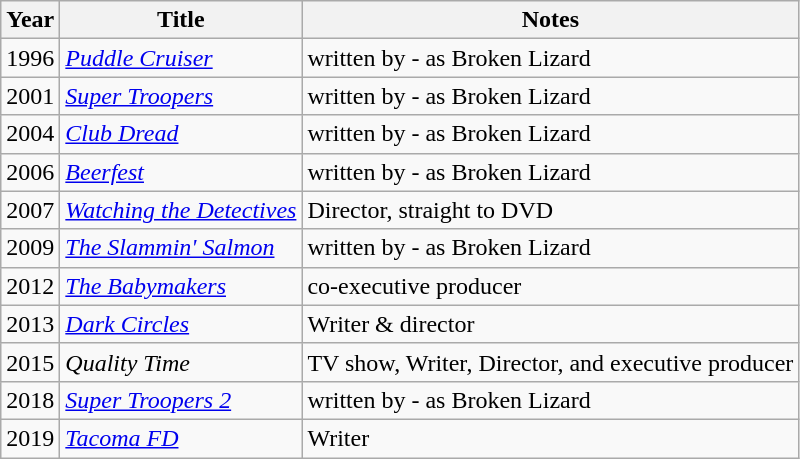<table class="wikitable sortable">
<tr>
<th>Year</th>
<th>Title</th>
<th class = "unsortable">Notes</th>
</tr>
<tr>
<td>1996</td>
<td><em><a href='#'>Puddle Cruiser</a></em></td>
<td>written by - as Broken Lizard</td>
</tr>
<tr>
<td>2001</td>
<td><em><a href='#'>Super Troopers</a></em></td>
<td>written by - as Broken Lizard</td>
</tr>
<tr>
<td>2004</td>
<td><em><a href='#'>Club Dread</a></em></td>
<td>written by - as Broken Lizard</td>
</tr>
<tr>
<td>2006</td>
<td><em><a href='#'>Beerfest</a></em></td>
<td>written by - as Broken Lizard</td>
</tr>
<tr>
<td>2007</td>
<td><em><a href='#'>Watching the Detectives</a></em></td>
<td>Director, straight to DVD</td>
</tr>
<tr>
<td>2009</td>
<td><em><a href='#'>The Slammin' Salmon</a></em></td>
<td>written by - as Broken Lizard</td>
</tr>
<tr>
<td>2012</td>
<td><em><a href='#'>The Babymakers</a></em></td>
<td>co-executive producer</td>
</tr>
<tr>
<td>2013</td>
<td><em><a href='#'>Dark Circles</a></em></td>
<td>Writer & director</td>
</tr>
<tr>
<td>2015</td>
<td><em>Quality Time</em></td>
<td>TV show, Writer, Director, and executive producer</td>
</tr>
<tr>
<td>2018</td>
<td><em><a href='#'>Super Troopers 2</a></em></td>
<td>written by - as Broken Lizard</td>
</tr>
<tr>
<td>2019</td>
<td><em><a href='#'>Tacoma FD</a></em></td>
<td>Writer</td>
</tr>
</table>
